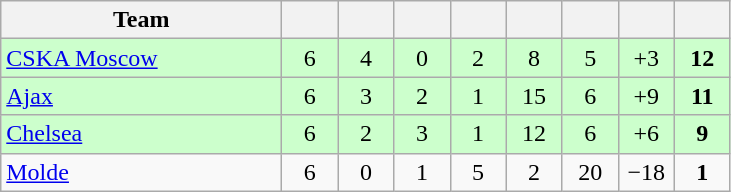<table class="wikitable" style="text-align:center">
<tr>
<th width="180">Team</th>
<th width="30"></th>
<th width="30"></th>
<th width="30"></th>
<th width="30"></th>
<th width="30"></th>
<th width="30"></th>
<th width="30"></th>
<th width="30"></th>
</tr>
<tr style="background:#cfc;">
<td align=left> <a href='#'>CSKA Moscow</a></td>
<td>6</td>
<td>4</td>
<td>0</td>
<td>2</td>
<td>8</td>
<td>5</td>
<td>+3</td>
<td><strong>12</strong></td>
</tr>
<tr style="background:#cfc;">
<td align=left> <a href='#'>Ajax</a></td>
<td>6</td>
<td>3</td>
<td>2</td>
<td>1</td>
<td>15</td>
<td>6</td>
<td>+9</td>
<td><strong>11</strong></td>
</tr>
<tr style="background:#cfc;">
<td align=left> <a href='#'>Chelsea</a></td>
<td>6</td>
<td>2</td>
<td>3</td>
<td>1</td>
<td>12</td>
<td>6</td>
<td>+6</td>
<td><strong>9</strong></td>
</tr>
<tr>
<td align=left> <a href='#'>Molde</a></td>
<td>6</td>
<td>0</td>
<td>1</td>
<td>5</td>
<td>2</td>
<td>20</td>
<td>−18</td>
<td><strong>1</strong></td>
</tr>
</table>
